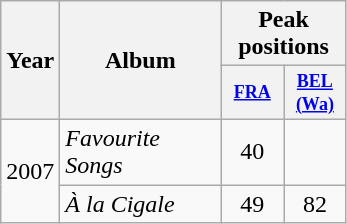<table class="wikitable">
<tr>
<th align="center" rowspan="2" width="10">Year</th>
<th align="center" rowspan="2" width="100">Album</th>
<th align="center" colspan="2" width="30">Peak positions</th>
</tr>
<tr>
<th scope="col" style="width:3em;font-size:75%;"><a href='#'>FRA</a><br></th>
<th scope="col" style="width:3em;font-size:75%;"><a href='#'>BEL <br>(Wa)</a><br></th>
</tr>
<tr>
<td align="center" rowspan="2">2007</td>
<td><em>Favourite Songs</em></td>
<td align="center">40</td>
<td align="center"></td>
</tr>
<tr>
<td><em>À la Cigale</em></td>
<td align="center">49</td>
<td align="center">82</td>
</tr>
</table>
